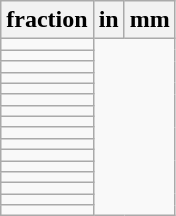<table class="wikitable">
<tr>
<th>fraction</th>
<th>in</th>
<th>mm</th>
</tr>
<tr>
<td></td>
</tr>
<tr>
<td></td>
</tr>
<tr>
<td></td>
</tr>
<tr>
<td></td>
</tr>
<tr>
<td></td>
</tr>
<tr>
<td></td>
</tr>
<tr>
<td></td>
</tr>
<tr>
<td></td>
</tr>
<tr>
<td></td>
</tr>
<tr>
<td></td>
</tr>
<tr>
<td></td>
</tr>
<tr>
<td></td>
</tr>
<tr>
<td></td>
</tr>
<tr>
<td></td>
</tr>
<tr>
<td></td>
</tr>
<tr>
<td></td>
</tr>
</table>
